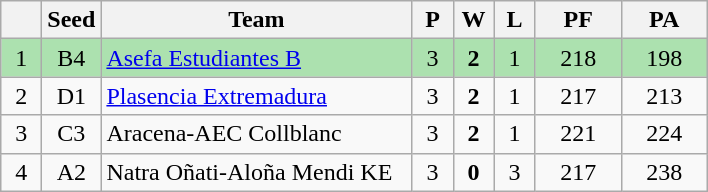<table class="wikitable" style="text-align:center">
<tr>
<th width=20></th>
<th>Seed</th>
<th width=200>Team</th>
<th width=20>P</th>
<th width=20>W</th>
<th width=20>L</th>
<th width=50>PF</th>
<th width=50>PA</th>
</tr>
<tr bgcolor=ACE1AF>
<td>1</td>
<td>B4</td>
<td align=left><a href='#'>Asefa Estudiantes B</a></td>
<td>3</td>
<td><strong>2</strong></td>
<td>1</td>
<td>218</td>
<td>198</td>
</tr>
<tr>
<td>2</td>
<td>D1</td>
<td align=left><a href='#'>Plasencia Extremadura</a></td>
<td>3</td>
<td><strong>2</strong></td>
<td>1</td>
<td>217</td>
<td>213</td>
</tr>
<tr>
<td>3</td>
<td>C3</td>
<td align=left>Aracena-AEC Collblanc</td>
<td>3</td>
<td><strong>2</strong></td>
<td>1</td>
<td>221</td>
<td>224</td>
</tr>
<tr>
<td>4</td>
<td>A2</td>
<td align=left>Natra Oñati-Aloña Mendi KE</td>
<td>3</td>
<td><strong>0</strong></td>
<td>3</td>
<td>217</td>
<td>238</td>
</tr>
</table>
